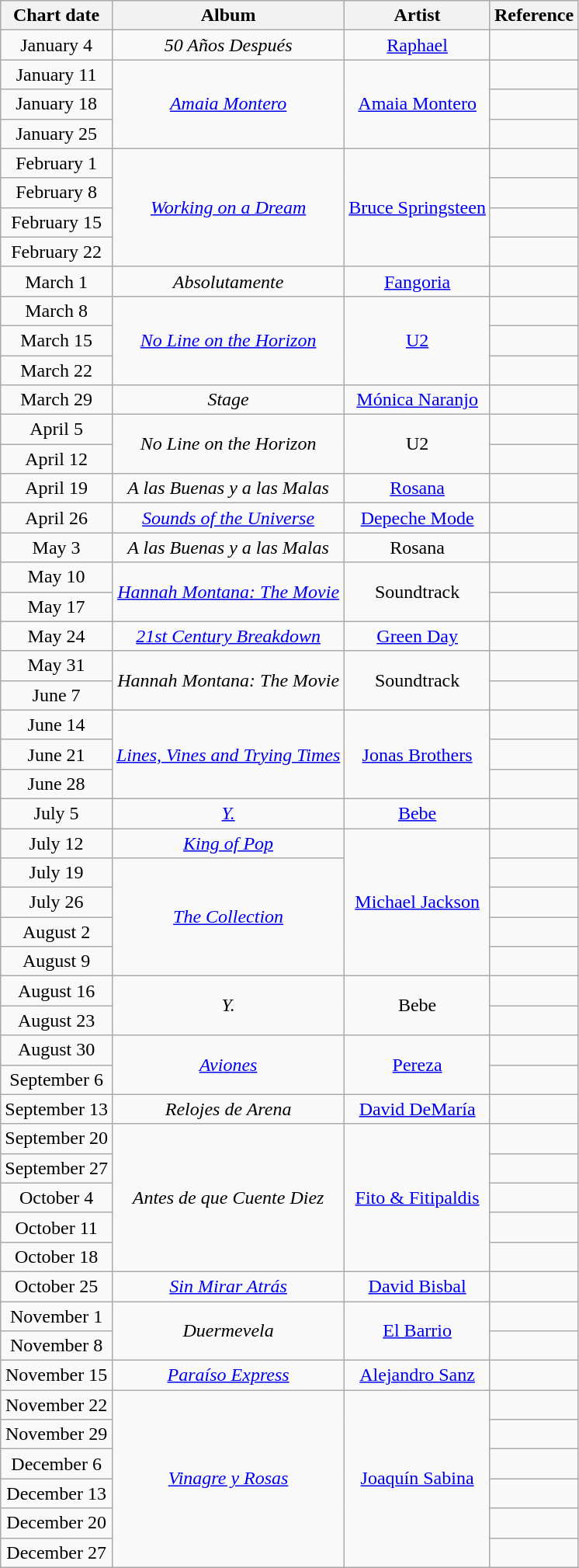<table class="wikitable" style="text-align: center">
<tr>
<th width="">Chart date</th>
<th width="">Album</th>
<th width="">Artist</th>
<th width="" class="unsortable">Reference</th>
</tr>
<tr>
<td>January 4</td>
<td rowspan="1"><em>50 Años Después</em></td>
<td rowspan="1"><a href='#'>Raphael</a></td>
<td></td>
</tr>
<tr>
<td>January 11</td>
<td rowspan="3"><em><a href='#'>Amaia Montero</a></em></td>
<td rowspan="3"><a href='#'>Amaia Montero</a></td>
<td></td>
</tr>
<tr>
<td>January 18</td>
<td></td>
</tr>
<tr>
<td>January 25</td>
<td></td>
</tr>
<tr>
<td>February 1</td>
<td rowspan="4"><em><a href='#'>Working on a Dream</a></em></td>
<td rowspan="4"><a href='#'>Bruce Springsteen</a></td>
<td></td>
</tr>
<tr>
<td>February 8</td>
<td></td>
</tr>
<tr>
<td>February 15</td>
<td></td>
</tr>
<tr>
<td>February 22</td>
<td></td>
</tr>
<tr>
<td>March 1</td>
<td><em>Absolutamente</em></td>
<td><a href='#'>Fangoria</a></td>
<td></td>
</tr>
<tr>
<td>March 8</td>
<td rowspan="3"><em><a href='#'>No Line on the Horizon</a></em></td>
<td rowspan="3"><a href='#'>U2</a></td>
<td></td>
</tr>
<tr>
<td>March 15</td>
<td></td>
</tr>
<tr>
<td>March 22</td>
<td></td>
</tr>
<tr>
<td>March 29</td>
<td><em>Stage</em></td>
<td><a href='#'>Mónica Naranjo</a></td>
<td></td>
</tr>
<tr>
<td>April 5</td>
<td rowspan="2"><em>No Line on the Horizon</em></td>
<td rowspan="2">U2</td>
<td></td>
</tr>
<tr>
<td>April 12</td>
<td></td>
</tr>
<tr>
<td>April 19</td>
<td><em>A las Buenas y a las Malas</em></td>
<td><a href='#'>Rosana</a></td>
<td></td>
</tr>
<tr>
<td>April 26</td>
<td><em><a href='#'>Sounds of the Universe</a></em></td>
<td><a href='#'>Depeche Mode</a></td>
<td></td>
</tr>
<tr>
<td>May 3</td>
<td><em>A las Buenas y a las Malas</em></td>
<td>Rosana</td>
<td></td>
</tr>
<tr>
<td>May 10</td>
<td rowspan="2"><em><a href='#'>Hannah Montana: The Movie</a></em></td>
<td rowspan="2">Soundtrack</td>
<td></td>
</tr>
<tr>
<td>May 17</td>
<td></td>
</tr>
<tr>
<td>May 24</td>
<td><em><a href='#'>21st Century Breakdown</a></em></td>
<td><a href='#'>Green Day</a></td>
<td></td>
</tr>
<tr>
<td>May 31</td>
<td rowspan="2"><em>Hannah Montana: The Movie</em></td>
<td rowspan="2">Soundtrack</td>
<td></td>
</tr>
<tr>
<td>June 7</td>
<td></td>
</tr>
<tr>
<td>June 14</td>
<td rowspan="3"><em><a href='#'>Lines, Vines and Trying Times</a></em></td>
<td rowspan="3"><a href='#'>Jonas Brothers</a></td>
<td></td>
</tr>
<tr>
<td>June 21</td>
<td></td>
</tr>
<tr>
<td>June 28</td>
<td></td>
</tr>
<tr>
<td>July 5</td>
<td><em><a href='#'>Y.</a></em></td>
<td><a href='#'>Bebe</a></td>
<td></td>
</tr>
<tr>
<td>July 12</td>
<td><em><a href='#'>King of Pop</a></em></td>
<td rowspan="5"><a href='#'>Michael Jackson</a></td>
<td></td>
</tr>
<tr>
<td>July 19</td>
<td rowspan="4"><em><a href='#'>The Collection</a></em></td>
<td></td>
</tr>
<tr>
<td>July 26</td>
<td></td>
</tr>
<tr>
<td>August 2</td>
<td></td>
</tr>
<tr>
<td>August 9</td>
<td></td>
</tr>
<tr>
<td>August 16</td>
<td rowspan="2"><em>Y.</em></td>
<td rowspan="2">Bebe</td>
<td></td>
</tr>
<tr>
<td>August 23</td>
<td></td>
</tr>
<tr>
<td>August 30</td>
<td rowspan="2"><em><a href='#'>Aviones</a></em></td>
<td rowspan="2"><a href='#'>Pereza</a></td>
<td></td>
</tr>
<tr>
<td>September 6</td>
<td></td>
</tr>
<tr>
<td>September 13</td>
<td><em>Relojes de Arena</em></td>
<td><a href='#'>David DeMaría</a></td>
<td></td>
</tr>
<tr>
<td>September 20</td>
<td rowspan="5"><em>Antes de que Cuente Diez</em></td>
<td rowspan="5"><a href='#'>Fito & Fitipaldis</a></td>
<td></td>
</tr>
<tr>
<td>September 27</td>
<td></td>
</tr>
<tr>
<td>October 4</td>
<td></td>
</tr>
<tr>
<td>October 11</td>
<td></td>
</tr>
<tr>
<td>October 18</td>
<td></td>
</tr>
<tr>
<td>October 25</td>
<td><em><a href='#'>Sin Mirar Atrás</a></em></td>
<td><a href='#'>David Bisbal</a></td>
<td></td>
</tr>
<tr>
<td>November 1</td>
<td rowspan="2"><em>Duermevela</em></td>
<td rowspan="2"><a href='#'>El Barrio</a></td>
<td></td>
</tr>
<tr>
<td>November 8</td>
<td></td>
</tr>
<tr>
<td>November 15</td>
<td><em><a href='#'>Paraíso Express</a></em></td>
<td><a href='#'>Alejandro Sanz</a></td>
<td></td>
</tr>
<tr>
<td>November 22</td>
<td rowspan="6"><em><a href='#'>Vinagre y Rosas</a></em></td>
<td rowspan="6"><a href='#'>Joaquín Sabina</a></td>
<td></td>
</tr>
<tr>
<td>November 29</td>
<td></td>
</tr>
<tr>
<td>December 6</td>
<td></td>
</tr>
<tr>
<td>December 13</td>
<td></td>
</tr>
<tr>
<td>December 20</td>
<td></td>
</tr>
<tr>
<td>December 27</td>
<td></td>
</tr>
</table>
